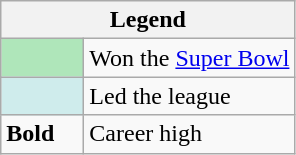<table class="wikitable mw-collapsible">
<tr>
<th colspan="2">Legend</th>
</tr>
<tr>
<td style="background:#afe6ba; width:3em;"></td>
<td>Won the <a href='#'>Super Bowl</a></td>
</tr>
<tr>
<td style="background:#cfecec; width:3em;"></td>
<td>Led the league</td>
</tr>
<tr>
<td><strong>Bold</strong></td>
<td>Career high</td>
</tr>
</table>
